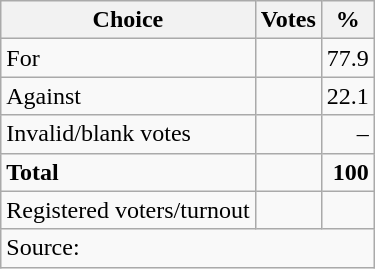<table class=wikitable style=text-align:right>
<tr>
<th>Choice</th>
<th>Votes</th>
<th>%</th>
</tr>
<tr>
<td align=left>For</td>
<td></td>
<td>77.9</td>
</tr>
<tr>
<td align=left>Against</td>
<td></td>
<td>22.1</td>
</tr>
<tr>
<td align=left>Invalid/blank votes</td>
<td></td>
<td>–</td>
</tr>
<tr>
<td align=left><strong>Total</strong></td>
<td></td>
<td><strong>100</strong></td>
</tr>
<tr>
<td align=left>Registered voters/turnout</td>
<td></td>
<td></td>
</tr>
<tr>
<td align=left colspan=3>Source: </td>
</tr>
</table>
